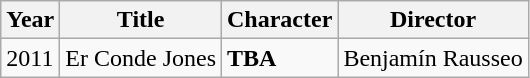<table class="wikitable">
<tr>
<th>Year</th>
<th>Title</th>
<th>Character</th>
<th>Director</th>
</tr>
<tr>
<td>2011</td>
<td>Er Conde Jones</td>
<td><strong>TBA</strong></td>
<td>Benjamín Rausseo</td>
</tr>
</table>
